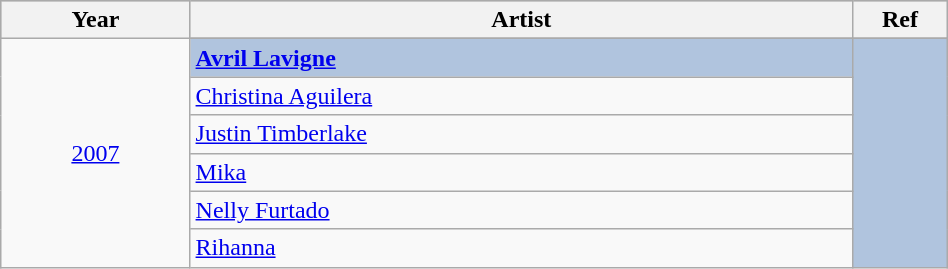<table class="wikitable" style="width:50%;">
<tr style="background:#bebebe;">
<th style="width:10%;">Year</th>
<th style="width:35%;">Artist</th>
<th style="width:5%;">Ref</th>
</tr>
<tr>
<td rowspan="7" align="center"><a href='#'>2007</a></td>
</tr>
<tr style="background:#B0C4DE">
<td><strong><a href='#'>Avril Lavigne</a></strong></td>
<td rowspan="7" align="center"></td>
</tr>
<tr>
<td><a href='#'>Christina Aguilera</a></td>
</tr>
<tr>
<td><a href='#'>Justin Timberlake</a></td>
</tr>
<tr>
<td><a href='#'>Mika</a></td>
</tr>
<tr>
<td><a href='#'>Nelly Furtado</a></td>
</tr>
<tr>
<td><a href='#'>Rihanna</a></td>
</tr>
</table>
